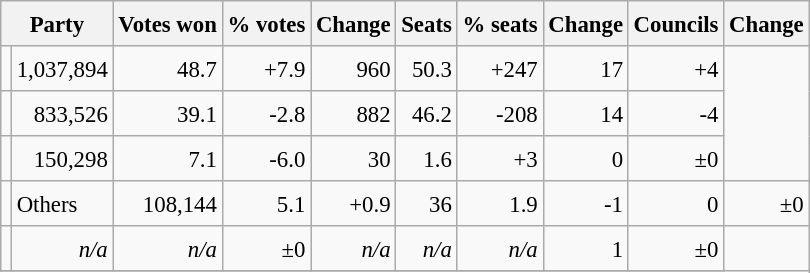<table class="wikitable" style="font-size:95%;line-height:23px">
<tr>
<th colspan="2">Party</th>
<th>Votes won</th>
<th>% votes</th>
<th>Change</th>
<th>Seats</th>
<th>% seats</th>
<th>Change</th>
<th>Councils</th>
<th>Change</th>
</tr>
<tr>
<td></td>
<td align="right">1,037,894</td>
<td align="right">48.7</td>
<td align="right">+7.9</td>
<td align="right">960</td>
<td align="right">50.3</td>
<td align="right">+247</td>
<td align="right">17</td>
<td align="right">+4</td>
</tr>
<tr>
<td></td>
<td align="right">833,526</td>
<td align="right">39.1</td>
<td align="right">-2.8</td>
<td align="right">882</td>
<td align="right">46.2</td>
<td align="right">-208</td>
<td align="right">14</td>
<td align="right">-4</td>
</tr>
<tr>
<td></td>
<td align="right">150,298</td>
<td align="right">7.1</td>
<td align="right">-6.0</td>
<td align="right">30</td>
<td align="right">1.6</td>
<td align="right">+3</td>
<td align="right">0</td>
<td align="right">±0</td>
</tr>
<tr>
<td></td>
<td>Others</td>
<td align="right">108,144</td>
<td align="right">5.1</td>
<td align="right">+0.9</td>
<td align="right">36</td>
<td align="right">1.9</td>
<td align="right">-1</td>
<td align="right">0</td>
<td align="right">±0</td>
</tr>
<tr>
<td></td>
<td align="right"><em>n/a</em></td>
<td align="right"><em>n/a</em></td>
<td align="right">±0</td>
<td align="right"><em>n/a</em></td>
<td align="right"><em>n/a</em></td>
<td align="right"><em>n/a</em></td>
<td align="right">1</td>
<td align="right">±0</td>
</tr>
<tr>
</tr>
</table>
